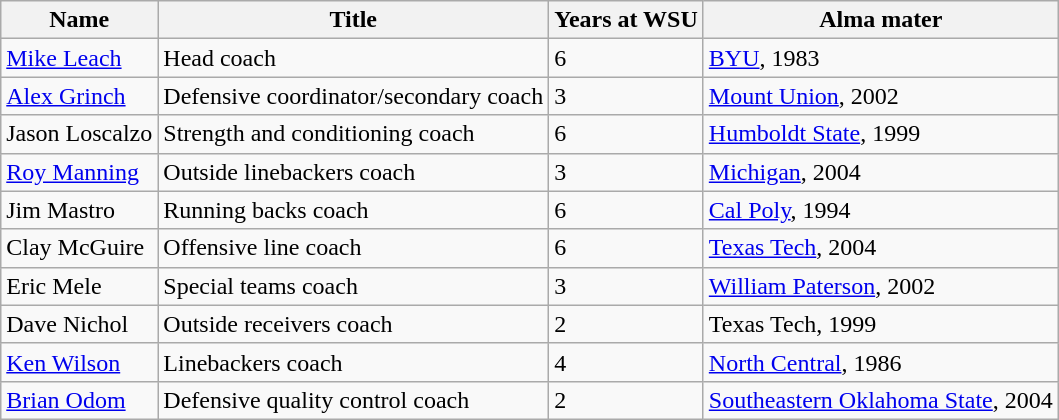<table class="wikitable">
<tr>
<th>Name</th>
<th>Title</th>
<th>Years at WSU</th>
<th>Alma mater</th>
</tr>
<tr>
<td><a href='#'>Mike Leach</a></td>
<td>Head coach</td>
<td>6</td>
<td><a href='#'>BYU</a>, 1983</td>
</tr>
<tr>
<td><a href='#'>Alex Grinch</a></td>
<td>Defensive coordinator/secondary coach</td>
<td>3</td>
<td><a href='#'>Mount Union</a>, 2002</td>
</tr>
<tr>
<td>Jason Loscalzo</td>
<td>Strength and conditioning coach</td>
<td>6</td>
<td><a href='#'>Humboldt State</a>, 1999</td>
</tr>
<tr>
<td><a href='#'>Roy Manning</a></td>
<td>Outside linebackers coach</td>
<td>3</td>
<td><a href='#'>Michigan</a>, 2004</td>
</tr>
<tr>
<td>Jim Mastro</td>
<td>Running backs coach</td>
<td>6</td>
<td><a href='#'>Cal Poly</a>, 1994</td>
</tr>
<tr>
<td>Clay McGuire</td>
<td>Offensive line coach</td>
<td>6</td>
<td><a href='#'>Texas Tech</a>, 2004</td>
</tr>
<tr>
<td>Eric Mele</td>
<td>Special teams coach</td>
<td>3</td>
<td><a href='#'>William Paterson</a>, 2002</td>
</tr>
<tr>
<td>Dave Nichol</td>
<td>Outside receivers coach</td>
<td>2</td>
<td>Texas Tech, 1999</td>
</tr>
<tr>
<td><a href='#'>Ken Wilson</a></td>
<td>Linebackers coach</td>
<td>4</td>
<td><a href='#'>North Central</a>, 1986</td>
</tr>
<tr>
<td><a href='#'>Brian Odom</a></td>
<td>Defensive quality control coach</td>
<td>2</td>
<td><a href='#'>Southeastern Oklahoma State</a>, 2004</td>
</tr>
</table>
